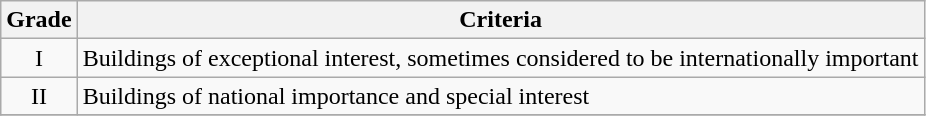<table class="wikitable" border="1">
<tr>
<th>Grade</th>
<th>Criteria</th>
</tr>
<tr>
<td align="center" >I</td>
<td>Buildings of exceptional interest, sometimes considered to be internationally important</td>
</tr>
<tr>
<td align="center" >II</td>
<td>Buildings of national importance and special interest</td>
</tr>
<tr>
</tr>
</table>
